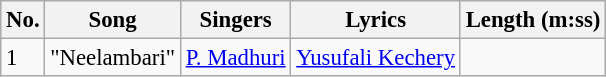<table class="wikitable" style="font-size:95%;">
<tr>
<th>No.</th>
<th>Song</th>
<th>Singers</th>
<th>Lyrics</th>
<th>Length (m:ss)</th>
</tr>
<tr>
<td>1</td>
<td>"Neelambari"</td>
<td><a href='#'>P. Madhuri</a></td>
<td><a href='#'>Yusufali Kechery</a></td>
<td></td>
</tr>
</table>
